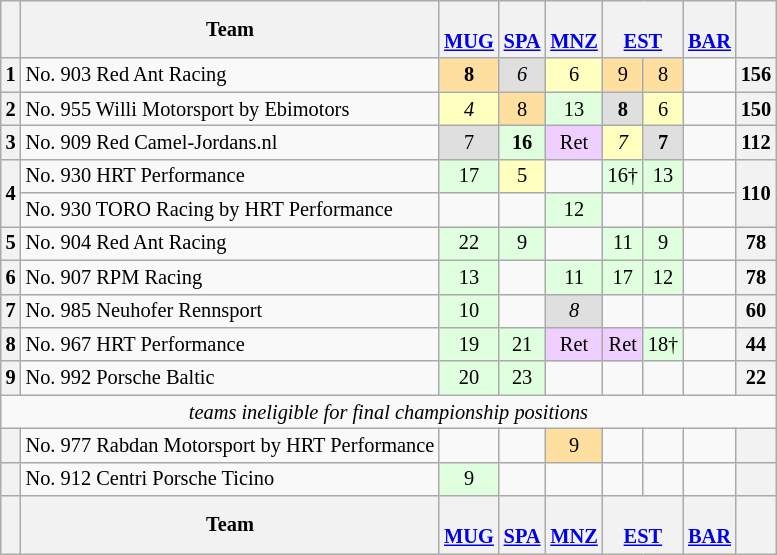<table align=left| class="wikitable" style="font-size: 85%; text-align: center;">
<tr valign="top">
<th valign=middle></th>
<th valign=middle>Team</th>
<th><br><a href='#'>MUG</a></th>
<th><br><a href='#'>SPA</a></th>
<th><br><a href='#'>MNZ</a></th>
<th colspan=2><br><a href='#'>EST</a></th>
<th><br><a href='#'>BAR</a></th>
<th valign=middle>  </th>
</tr>
<tr>
<th>1</th>
<td align=left> No. 903 Red Ant Racing</td>
<td style="background:#FFDF9F;"><strong>8</strong></td>
<td style="background:#DFDFDF;"><em>6</em></td>
<td style="background:#FFFFBF;">6</td>
<td style="background:#FFDF9F;">9</td>
<td style="background:#FFDF9F;">8</td>
<td></td>
<th>156</th>
</tr>
<tr>
<th>2</th>
<td align=left> No. 955 Willi Motorsport by Ebimotors</td>
<td style="background:#FFFFBF;"><em>4</em></td>
<td style="background:#FFDF9F;">8</td>
<td style="background:#DFFFDF;">13</td>
<td style="background:#DFDFDF;"><strong>8</strong></td>
<td style="background:#FFFFBF;">6</td>
<td></td>
<th>150</th>
</tr>
<tr>
<th>3</th>
<td align=left> No. 909 Red Camel-Jordans.nl</td>
<td style="background:#DFDFDF;">7</td>
<td style="background:#DFFFDF;"><strong>16</strong></td>
<td style="background:#EFCFFF;">Ret</td>
<td style="background:#FFFFBF;"><em>7</em></td>
<td style="background:#DFDFDF;"><strong>7</strong></td>
<td></td>
<th>112</th>
</tr>
<tr>
<th rowspan=2>4</th>
<td align=left> No. 930 HRT Performance</td>
<td style="background:#DFFFDF;">17</td>
<td style="background:#FFFFBF;">5</td>
<td></td>
<td style="background:#DFFFDF;">16†</td>
<td style="background:#DFFFDF;">13</td>
<td></td>
<th rowspan=2>110</th>
</tr>
<tr>
<td align=left> No. 930 TORO Racing by HRT Performance</td>
<td></td>
<td></td>
<td style="background:#DFFFDF;">12</td>
<td></td>
<td></td>
<td></td>
</tr>
<tr>
<th>5</th>
<td align=left> No. 904 Red Ant Racing</td>
<td style="background:#DFFFDF;">22</td>
<td style="background:#DFFFDF;">9</td>
<td></td>
<td style="background:#DFFFDF;">11</td>
<td style="background:#DFFFDF;">9</td>
<td></td>
<th>78</th>
</tr>
<tr>
<th>6</th>
<td align=left> No. 907 RPM Racing</td>
<td style="background:#DFFFDF;">13</td>
<td></td>
<td style="background:#DFFFDF;">11</td>
<td style="background:#DFFFDF;">17</td>
<td style="background:#DFFFDF;">12</td>
<td></td>
<th>78</th>
</tr>
<tr>
<th>7</th>
<td align=left> No. 985 Neuhofer Rennsport</td>
<td style="background:#DFFFDF;">10</td>
<td></td>
<td style="background:#DFDFDF;"><em>8</em></td>
<td></td>
<td></td>
<td></td>
<th>60</th>
</tr>
<tr>
<th>8</th>
<td align=left> No. 967 HRT Performance</td>
<td style="background:#DFFFDF;">19</td>
<td style="background:#DFFFDF;">21</td>
<td style="background:#EFCFFF;">Ret</td>
<td style="background:#EFCFFF;">Ret</td>
<td style="background:#DFFFDF;">18†</td>
<td></td>
<th>44</th>
</tr>
<tr>
<th>9</th>
<td align=left> No. 992 Porsche Baltic</td>
<td style="background:#DFFFDF;">20</td>
<td style="background:#DFFFDF;">23</td>
<td></td>
<td></td>
<td></td>
<td></td>
<th>22</th>
</tr>
<tr>
<td colspan="10"><em>teams ineligible for final championship positions</em></td>
</tr>
<tr>
<th></th>
<td align=left> No. 977 Rabdan Motorsport by HRT Performance</td>
<td></td>
<td></td>
<td style="background:#FFDF9F;">9</td>
<td></td>
<td></td>
<td></td>
<th></th>
</tr>
<tr>
<th></th>
<td align=left> No. 912 Centri Porsche Ticino</td>
<td style="background:#DFFFDF;">9</td>
<td></td>
<td></td>
<td></td>
<td></td>
<td></td>
<th></th>
</tr>
<tr>
<th valign=middle></th>
<th valign=middle>Team</th>
<th><br><a href='#'>MUG</a></th>
<th><br><a href='#'>SPA</a></th>
<th><br><a href='#'>MNZ</a></th>
<th colspan=2><br><a href='#'>EST</a></th>
<th><br><a href='#'>BAR</a></th>
<th valign=middle>  </th>
</tr>
</table>
